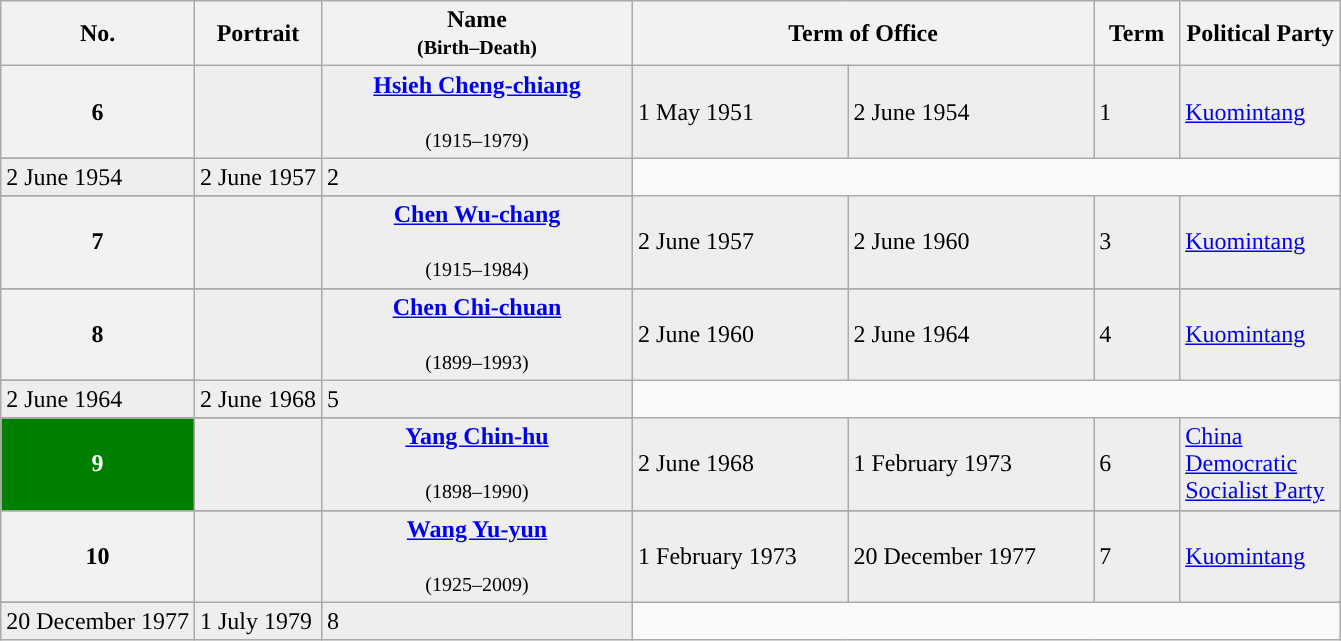<table class=wikitable>
<tr>
<th>No.</th>
<th>Portrait</th>
<th width="200">Name<br><small>(Birth–Death)</small></th>
<th colspan=2 width="300">Term of Office</th>
<th width = "50">Term</th>
<th width="100">Political Party</th>
</tr>
<tr - bgcolor=#EEEEEE>
<th style="background:">6</th>
<td rowspan=2></td>
<td rowspan=2 align=center><strong><a href='#'>Hsieh Cheng-chiang</a></strong><br><br><small>(1915–1979)</small></td>
<td>1 May 1951</td>
<td>2 June 1954</td>
<td>1</td>
<td rowspan=2><a href='#'>Kuomintang</a></td>
</tr>
<tr ->
</tr>
<tr - bgcolor=#EEEEEE>
<td>2 June 1954</td>
<td>2 June 1957</td>
<td>2</td>
</tr>
<tr ->
</tr>
<tr - bgcolor=#EEEEEE>
<th style="background:">7</th>
<td></td>
<td align=center><strong><a href='#'>Chen Wu-chang</a></strong><br><br><small>(1915–1984)</small></td>
<td>2 June 1957</td>
<td>2 June 1960</td>
<td>3</td>
<td><a href='#'>Kuomintang</a></td>
</tr>
<tr ->
</tr>
<tr - bgcolor=#EEEEEE>
<th style="background:">8</th>
<td rowspan=2></td>
<td rowspan=2 align=center><strong><a href='#'>Chen Chi-chuan</a></strong><br><br><small>(1899–1993)</small></td>
<td>2 June 1960</td>
<td>2 June 1964</td>
<td>4</td>
<td rowspan=2><a href='#'>Kuomintang</a></td>
</tr>
<tr ->
</tr>
<tr - bgcolor=#EEEEEE>
<td>2 June 1964</td>
<td>2 June 1968</td>
<td>5</td>
</tr>
<tr ->
</tr>
<tr - bgcolor=#EEEEEE>
<th style="background:#008000; color:white;">9</th>
<td rowspan=1></td>
<td align=center><strong><a href='#'>Yang Chin-hu</a></strong><br><br><small>(1898–1990)</small></td>
<td>2 June 1968</td>
<td>1 February 1973</td>
<td>6</td>
<td><a href='#'>China Democratic Socialist Party</a></td>
</tr>
<tr ->
</tr>
<tr - bgcolor=#EEEEEE>
<th style="background:">10</th>
<td rowspan=2></td>
<td rowspan=2 align=center><strong><a href='#'>Wang Yu-yun</a></strong><br><br><small>(1925–2009)</small></td>
<td>1 February 1973</td>
<td>20 December 1977</td>
<td>7</td>
<td rowspan=2><a href='#'>Kuomintang</a></td>
</tr>
<tr ->
</tr>
<tr - bgcolor=#EEEEEE>
<td>20 December 1977</td>
<td>1 July 1979</td>
<td>8</td>
</tr>
</table>
